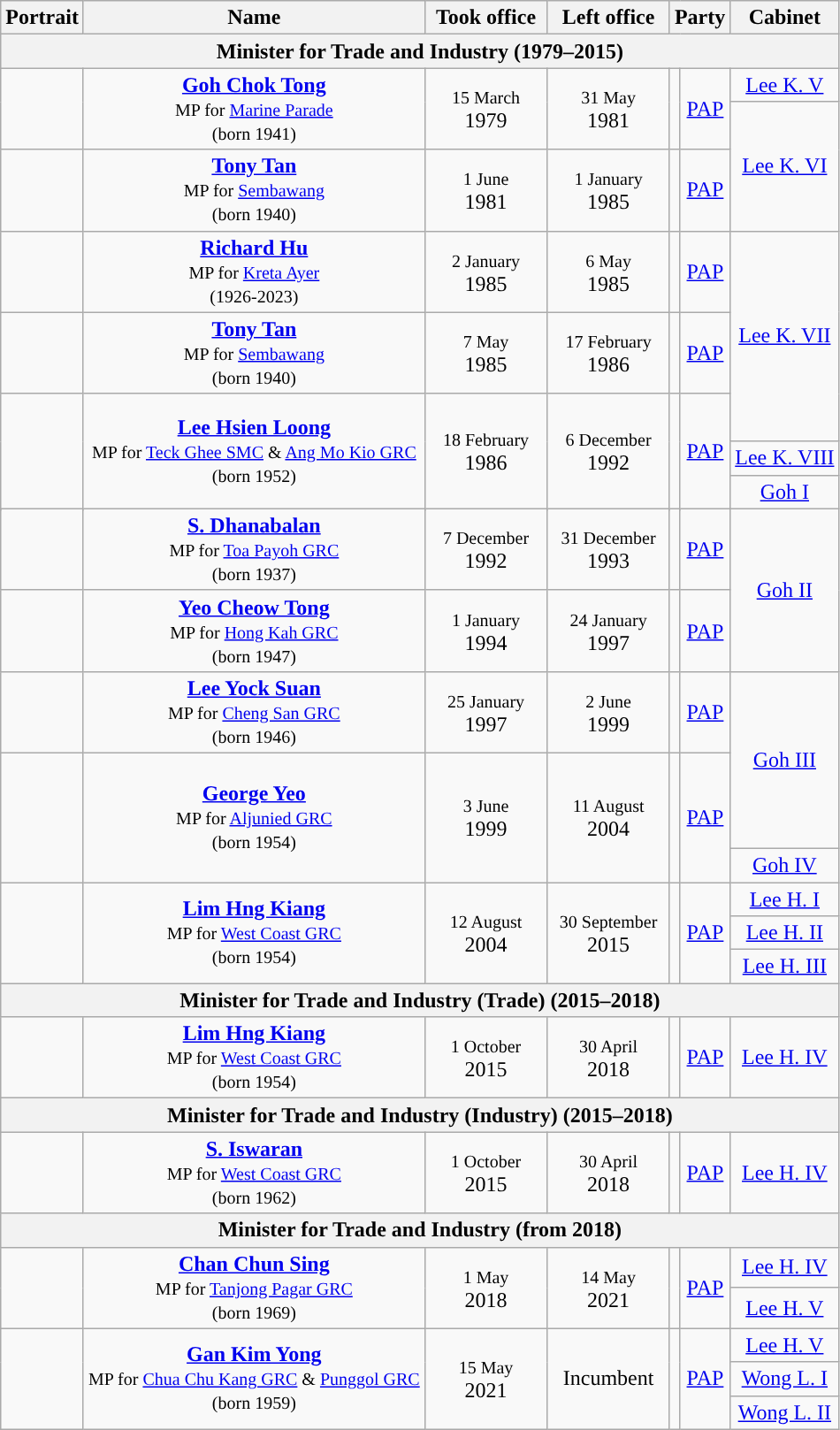<table class="wikitable" style="text-align:center; border:1px #aaf solid;">
<tr>
<th>Portrait</th>
<th>Name<br></th>
<th width="85">Took office</th>
<th width="85">Left office</th>
<th colspan="2">Party</th>
<th>Cabinet</th>
</tr>
<tr>
<th colspan="7">Minister for Trade and Industry (1979–2015)</th>
</tr>
<tr>
<td rowspan="2"></td>
<td rowspan="2"><strong><a href='#'>Goh Chok Tong</a></strong><br><small>MP for <a href='#'>Marine Parade</a></small><br><small>(born 1941)</small></td>
<td rowspan="2"><small>15 March</small><br>1979</td>
<td rowspan="2"><small>31 May</small><br>1981</td>
<td rowspan="2" style="background:"></td>
<td rowspan="2"><a href='#'>PAP</a></td>
<td><a href='#'>Lee K. V</a></td>
</tr>
<tr>
<td rowspan="2"><a href='#'>Lee K. VI</a></td>
</tr>
<tr>
<td></td>
<td><strong><a href='#'>Tony Tan</a></strong><br><small>MP for <a href='#'>Sembawang</a></small><br><small>(born 1940)</small></td>
<td><small>1 June</small><br>1981</td>
<td><small>1 January</small><br>1985</td>
<td style="background:"></td>
<td><a href='#'>PAP</a></td>
</tr>
<tr>
<td></td>
<td><strong><a href='#'>Richard Hu</a></strong><br><small>MP for <a href='#'>Kreta Ayer</a></small><br><small>(1926-2023)</small></td>
<td><small>2 January</small><br>1985</td>
<td><small>6 May</small><br>1985</td>
<td style="background:"></td>
<td><a href='#'>PAP</a></td>
<td rowspan="3"><a href='#'>Lee K. VII</a></td>
</tr>
<tr>
<td></td>
<td><strong><a href='#'>Tony Tan</a></strong><br><small>MP for <a href='#'>Sembawang</a></small><br><small>(born 1940)</small></td>
<td><small>7 May</small><br>1985</td>
<td><small>17 February</small><br>1986</td>
<td style="background:"></td>
<td><a href='#'>PAP</a></td>
</tr>
<tr style="height:36px;">
<td rowspan="4"></td>
<td rowspan="4"><strong><a href='#'>Lee Hsien Loong</a></strong><br><small>MP for <a href='#'>Teck Ghee SMC</a> & <a href='#'>Ang Mo Kio GRC</a><br>(born 1952)</small></td>
<td rowspan="4"><small>18 February</small><br>1986</td>
<td rowspan="4"><small>6 December</small><br>1992</td>
<td rowspan="4" style="background:"></td>
<td rowspan="4"><a href='#'>PAP</a></td>
</tr>
<tr>
<td><a href='#'>Lee K. VIII</a></td>
</tr>
<tr>
<td><a href='#'>Goh I</a></td>
</tr>
<tr>
<td rowspan="3"><a href='#'>Goh II</a></td>
</tr>
<tr>
<td></td>
<td><strong><a href='#'>S. Dhanabalan</a></strong><br><small>MP for <a href='#'>Toa Payoh GRC</a></small><br><small>(born 1937)</small></td>
<td><small>7 December</small><br>1992</td>
<td><small>31 December</small><br>1993</td>
<td style="background:"></td>
<td><a href='#'>PAP</a></td>
</tr>
<tr>
<td></td>
<td><strong><a href='#'>Yeo Cheow Tong</a></strong><br><small>MP for <a href='#'>Hong Kah GRC</a></small><br><small>(born 1947)</small></td>
<td><small>1 January</small><br>1994</td>
<td><small>24 January</small><br>1997</td>
<td style="background:"></td>
<td><a href='#'>PAP</a></td>
</tr>
<tr>
<td></td>
<td><strong><a href='#'>Lee Yock Suan</a></strong><br><small>MP for <a href='#'>Cheng San GRC</a></small><br><small>(born 1946)</small></td>
<td><small>25 January</small><br>1997</td>
<td><small>2 June</small><br>1999</td>
<td style="background:"></td>
<td><a href='#'>PAP</a></td>
<td rowspan="2"><a href='#'>Goh III</a></td>
</tr>
<tr style="height:72px;">
<td rowspan="2"></td>
<td rowspan="2"><strong><a href='#'>George Yeo</a></strong><br><small>MP for <a href='#'>Aljunied GRC</a></small><br><small>(born 1954)</small></td>
<td rowspan="2"><small>3 June</small><br>1999</td>
<td rowspan="2"><small>11 August</small><br>2004</td>
<td rowspan="2" style="background:"></td>
<td rowspan="2"><a href='#'>PAP</a></td>
</tr>
<tr>
<td><a href='#'>Goh IV</a></td>
</tr>
<tr>
<td rowspan="3"></td>
<td rowspan="3"><strong><a href='#'>Lim Hng Kiang</a></strong><br><small>MP for <a href='#'>West Coast GRC</a></small><br><small>(born 1954)</small></td>
<td rowspan="3"><small>12 August</small><br>2004</td>
<td rowspan="3"><small>30 September</small><br>2015</td>
<td rowspan="3" style="background:"></td>
<td rowspan="3"><a href='#'>PAP</a></td>
<td><a href='#'>Lee H. I</a></td>
</tr>
<tr>
<td><a href='#'>Lee H. II</a></td>
</tr>
<tr>
<td><a href='#'>Lee H. III</a></td>
</tr>
<tr>
<th colspan="7">Minister for Trade and Industry (Trade) (2015–2018)</th>
</tr>
<tr>
<td></td>
<td><strong><a href='#'>Lim Hng Kiang</a></strong><br><small>MP for <a href='#'>West Coast GRC</a></small><br><small>(born 1954)</small></td>
<td><small>1 October</small><br>2015</td>
<td><small>30 April</small><br>2018</td>
<td style="background:"></td>
<td><a href='#'>PAP</a></td>
<td><a href='#'>Lee H. IV</a></td>
</tr>
<tr>
<th colspan="7">Minister for Trade and Industry (Industry) (2015–2018)</th>
</tr>
<tr>
<td></td>
<td><strong><a href='#'>S. Iswaran</a></strong><br><small>MP for <a href='#'>West Coast GRC</a></small><br><small>(born 1962)</small></td>
<td><small>1 October</small><br>2015</td>
<td><small>30 April</small><br>2018</td>
<td style="background:"></td>
<td><a href='#'>PAP</a></td>
<td><a href='#'>Lee H. IV</a></td>
</tr>
<tr>
<th colspan="7">Minister for Trade and Industry (from 2018)</th>
</tr>
<tr>
<td rowspan="2"></td>
<td rowspan="2"><strong><a href='#'>Chan Chun Sing</a></strong><br><small>MP for <a href='#'>Tanjong Pagar GRC</a></small><br><small>(born 1969)</small></td>
<td rowspan="2"><small>1 May</small><br>2018</td>
<td rowspan="2"><small>14 May</small><br>2021</td>
<td rowspan="2" style="background:"></td>
<td rowspan="2"><a href='#'>PAP</a></td>
<td><a href='#'>Lee H. IV</a></td>
</tr>
<tr>
<td rowspan="1"><a href='#'>Lee H. V</a></td>
</tr>
<tr>
<td rowspan="3"></td>
<td rowspan="3"><strong><a href='#'>Gan Kim Yong</a></strong><br><small>MP for <a href='#'>Chua Chu Kang GRC</a> & <a href='#'>Punggol GRC</a></small><br><small>(born 1959)</small></td>
<td rowspan="3"><small>15 May</small><br>2021</td>
<td rowspan="3">Incumbent</td>
<td rowspan="3" style="background:"></td>
<td rowspan="4"><a href='#'>PAP</a></td>
<td><a href='#'>Lee H. V</a></td>
</tr>
<tr>
<td><a href='#'>Wong L. I</a></td>
</tr>
<tr>
<td><a href='#'>Wong L. II</a></td>
</tr>
</table>
